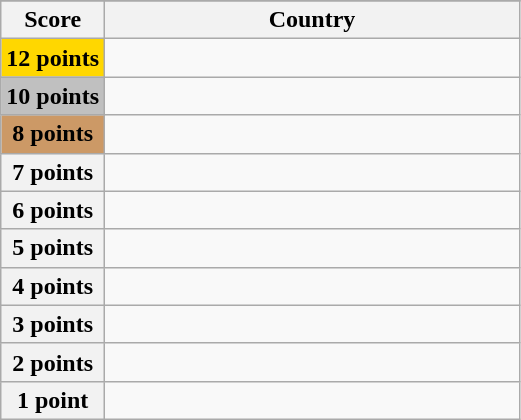<table class="wikitable">
<tr>
</tr>
<tr>
<th scope="col" width="20%">Score</th>
<th scope="col">Country</th>
</tr>
<tr>
<th scope="row" style="background:gold">12 points</th>
<td></td>
</tr>
<tr>
<th scope="row" style="background:silver">10 points</th>
<td></td>
</tr>
<tr>
<th scope="row" style="background:#CC9966">8 points</th>
<td></td>
</tr>
<tr>
<th scope="row">7 points</th>
<td></td>
</tr>
<tr>
<th scope="row">6 points</th>
<td></td>
</tr>
<tr>
<th scope="row">5 points</th>
<td></td>
</tr>
<tr>
<th scope="row">4 points</th>
<td></td>
</tr>
<tr>
<th scope="row">3 points</th>
<td></td>
</tr>
<tr>
<th scope="row">2 points</th>
<td></td>
</tr>
<tr>
<th scope="row">1 point</th>
<td></td>
</tr>
</table>
